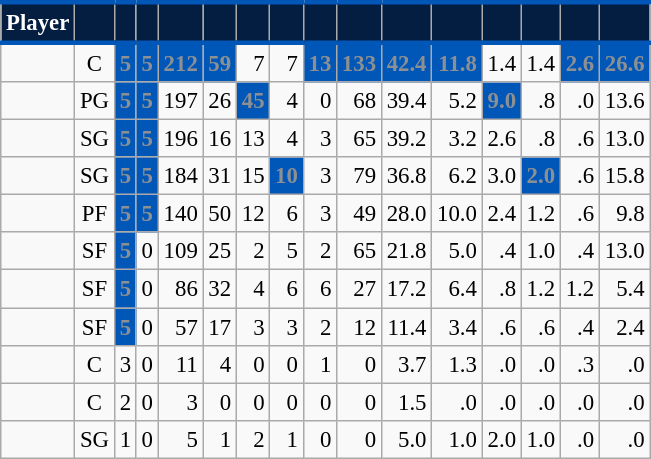<table class="wikitable sortable" style="font-size: 95%; text-align:right;">
<tr>
<th style="background:#041E42; color:#FFFFFF; border-top:#0057B7 3px solid; border-bottom:#0057B7 3px solid;">Player</th>
<th style="background:#041E42; color:#FFFFFF; border-top:#0057B7 3px solid; border-bottom:#0057B7 3px solid;"></th>
<th style="background:#041E42; color:#FFFFFF; border-top:#0057B7 3px solid; border-bottom:#0057B7 3px solid;"></th>
<th style="background:#041E42; color:#FFFFFF; border-top:#0057B7 3px solid; border-bottom:#0057B7 3px solid;"></th>
<th style="background:#041E42; color:#FFFFFF; border-top:#0057B7 3px solid; border-bottom:#0057B7 3px solid;"></th>
<th style="background:#041E42; color:#FFFFFF; border-top:#0057B7 3px solid; border-bottom:#0057B7 3px solid;"></th>
<th style="background:#041E42; color:#FFFFFF; border-top:#0057B7 3px solid; border-bottom:#0057B7 3px solid;"></th>
<th style="background:#041E42; color:#FFFFFF; border-top:#0057B7 3px solid; border-bottom:#0057B7 3px solid;"></th>
<th style="background:#041E42; color:#FFFFFF; border-top:#0057B7 3px solid; border-bottom:#0057B7 3px solid;"></th>
<th style="background:#041E42; color:#FFFFFF; border-top:#0057B7 3px solid; border-bottom:#0057B7 3px solid;"></th>
<th style="background:#041E42; color:#FFFFFF; border-top:#0057B7 3px solid; border-bottom:#0057B7 3px solid;"></th>
<th style="background:#041E42; color:#FFFFFF; border-top:#0057B7 3px solid; border-bottom:#0057B7 3px solid;"></th>
<th style="background:#041E42; color:#FFFFFF; border-top:#0057B7 3px solid; border-bottom:#0057B7 3px solid;"></th>
<th style="background:#041E42; color:#FFFFFF; border-top:#0057B7 3px solid; border-bottom:#0057B7 3px solid;"></th>
<th style="background:#041E42; color:#FFFFFF; border-top:#0057B7 3px solid; border-bottom:#0057B7 3px solid;"></th>
<th style="background:#041E42; color:#FFFFFF; border-top:#0057B7 3px solid; border-bottom:#0057B7 3px solid;"></th>
</tr>
<tr>
<td style="text-align:left;"></td>
<td style="text-align:center;">C</td>
<td style="background:#0057B7; color:#8D9093;"><strong>5</strong></td>
<td style="background:#0057B7; color:#8D9093;"><strong>5</strong></td>
<td style="background:#0057B7; color:#8D9093;"><strong>212</strong></td>
<td style="background:#0057B7; color:#8D9093;"><strong>59</strong></td>
<td>7</td>
<td>7</td>
<td style="background:#0057B7; color:#8D9093;"><strong>13</strong></td>
<td style="background:#0057B7; color:#8D9093;"><strong>133</strong></td>
<td style="background:#0057B7; color:#8D9093;"><strong>42.4</strong></td>
<td style="background:#0057B7; color:#8D9093;"><strong>11.8</strong></td>
<td>1.4</td>
<td>1.4</td>
<td style="background:#0057B7; color:#8D9093;"><strong>2.6</strong></td>
<td style="background:#0057B7; color:#8D9093;"><strong>26.6</strong></td>
</tr>
<tr>
<td style="text-align:left;"></td>
<td style="text-align:center;">PG</td>
<td style="background:#0057B7; color:#8D9093;"><strong>5</strong></td>
<td style="background:#0057B7; color:#8D9093;"><strong>5</strong></td>
<td>197</td>
<td>26</td>
<td style="background:#0057B7; color:#8D9093;"><strong>45</strong></td>
<td>4</td>
<td>0</td>
<td>68</td>
<td>39.4</td>
<td>5.2</td>
<td style="background:#0057B7; color:#8D9093;"><strong>9.0</strong></td>
<td>.8</td>
<td>.0</td>
<td>13.6</td>
</tr>
<tr>
<td style="text-align:left;"></td>
<td style="text-align:center;">SG</td>
<td style="background:#0057B7; color:#8D9093;"><strong>5</strong></td>
<td style="background:#0057B7; color:#8D9093;"><strong>5</strong></td>
<td>196</td>
<td>16</td>
<td>13</td>
<td>4</td>
<td>3</td>
<td>65</td>
<td>39.2</td>
<td>3.2</td>
<td>2.6</td>
<td>.8</td>
<td>.6</td>
<td>13.0</td>
</tr>
<tr>
<td style="text-align:left;"></td>
<td style="text-align:center;">SG</td>
<td style="background:#0057B7; color:#8D9093;"><strong>5</strong></td>
<td style="background:#0057B7; color:#8D9093;"><strong>5</strong></td>
<td>184</td>
<td>31</td>
<td>15</td>
<td style="background:#0057B7; color:#8D9093;"><strong>10</strong></td>
<td>3</td>
<td>79</td>
<td>36.8</td>
<td>6.2</td>
<td>3.0</td>
<td style="background:#0057B7; color:#8D9093;"><strong>2.0</strong></td>
<td>.6</td>
<td>15.8</td>
</tr>
<tr>
<td style="text-align:left;"></td>
<td style="text-align:center;">PF</td>
<td style="background:#0057B7; color:#8D9093;"><strong>5</strong></td>
<td style="background:#0057B7; color:#8D9093;"><strong>5</strong></td>
<td>140</td>
<td>50</td>
<td>12</td>
<td>6</td>
<td>3</td>
<td>49</td>
<td>28.0</td>
<td>10.0</td>
<td>2.4</td>
<td>1.2</td>
<td>.6</td>
<td>9.8</td>
</tr>
<tr>
<td style="text-align:left;"></td>
<td style="text-align:center;">SF</td>
<td style="background:#0057B7; color:#8D9093;"><strong>5</strong></td>
<td>0</td>
<td>109</td>
<td>25</td>
<td>2</td>
<td>5</td>
<td>2</td>
<td>65</td>
<td>21.8</td>
<td>5.0</td>
<td>.4</td>
<td>1.0</td>
<td>.4</td>
<td>13.0</td>
</tr>
<tr>
<td style="text-align:left;"></td>
<td style="text-align:center;">SF</td>
<td style="background:#0057B7; color:#8D9093;"><strong>5</strong></td>
<td>0</td>
<td>86</td>
<td>32</td>
<td>4</td>
<td>6</td>
<td>6</td>
<td>27</td>
<td>17.2</td>
<td>6.4</td>
<td>.8</td>
<td>1.2</td>
<td>1.2</td>
<td>5.4</td>
</tr>
<tr>
<td style="text-align:left;"></td>
<td style="text-align:center;">SF</td>
<td style="background:#0057B7; color:#8D9093;"><strong>5</strong></td>
<td>0</td>
<td>57</td>
<td>17</td>
<td>3</td>
<td>3</td>
<td>2</td>
<td>12</td>
<td>11.4</td>
<td>3.4</td>
<td>.6</td>
<td>.6</td>
<td>.4</td>
<td>2.4</td>
</tr>
<tr>
<td style="text-align:left;"></td>
<td style="text-align:center;">C</td>
<td>3</td>
<td>0</td>
<td>11</td>
<td>4</td>
<td>0</td>
<td>0</td>
<td>1</td>
<td>0</td>
<td>3.7</td>
<td>1.3</td>
<td>.0</td>
<td>.0</td>
<td>.3</td>
<td>.0</td>
</tr>
<tr>
<td style="text-align:left;"></td>
<td style="text-align:center;">C</td>
<td>2</td>
<td>0</td>
<td>3</td>
<td>0</td>
<td>0</td>
<td>0</td>
<td>0</td>
<td>0</td>
<td>1.5</td>
<td>.0</td>
<td>.0</td>
<td>.0</td>
<td>.0</td>
<td>.0</td>
</tr>
<tr>
<td style="text-align:left;"></td>
<td style="text-align:center;">SG</td>
<td>1</td>
<td>0</td>
<td>5</td>
<td>1</td>
<td>2</td>
<td>1</td>
<td>0</td>
<td>0</td>
<td>5.0</td>
<td>1.0</td>
<td>2.0</td>
<td>1.0</td>
<td>.0</td>
<td>.0</td>
</tr>
</table>
